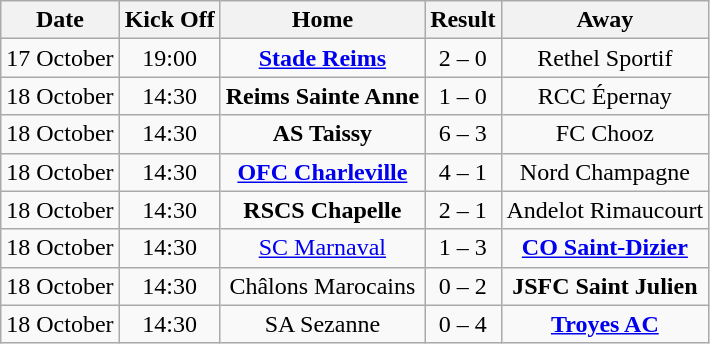<table class="wikitable" style="text-align: center">
<tr>
<th scope="col">Date</th>
<th scope="col">Kick Off</th>
<th scope="col">Home</th>
<th scope="col">Result</th>
<th scope="col">Away</th>
</tr>
<tr>
<td>17 October</td>
<td>19:00</td>
<td><strong><a href='#'>Stade Reims</a></strong></td>
<td>2 – 0</td>
<td>Rethel Sportif</td>
</tr>
<tr>
<td>18 October</td>
<td>14:30</td>
<td><strong>Reims Sainte Anne</strong></td>
<td>1 – 0</td>
<td>RCC Épernay</td>
</tr>
<tr>
<td>18 October</td>
<td>14:30</td>
<td><strong>AS Taissy</strong></td>
<td>6 – 3</td>
<td>FC Chooz</td>
</tr>
<tr>
<td>18 October</td>
<td>14:30</td>
<td><strong><a href='#'>OFC Charleville</a></strong></td>
<td>4 – 1</td>
<td>Nord Champagne</td>
</tr>
<tr>
<td>18 October</td>
<td>14:30</td>
<td><strong>RSCS Chapelle</strong></td>
<td>2 – 1</td>
<td>Andelot Rimaucourt</td>
</tr>
<tr>
<td>18 October</td>
<td>14:30</td>
<td><a href='#'>SC Marnaval</a></td>
<td>1 – 3</td>
<td><strong><a href='#'>CO Saint-Dizier</a></strong></td>
</tr>
<tr>
<td>18 October</td>
<td>14:30</td>
<td>Châlons Marocains</td>
<td>0 – 2</td>
<td><strong>JSFC Saint Julien</strong></td>
</tr>
<tr>
<td>18 October</td>
<td>14:30</td>
<td>SA Sezanne</td>
<td>0 – 4</td>
<td><strong><a href='#'>Troyes AC</a></strong></td>
</tr>
</table>
